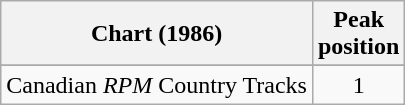<table class="wikitable sortable">
<tr>
<th align="left">Chart (1986)</th>
<th align="center">Peak<br>position</th>
</tr>
<tr>
</tr>
<tr>
<td align="left">Canadian <em>RPM</em> Country Tracks</td>
<td align="center">1</td>
</tr>
</table>
